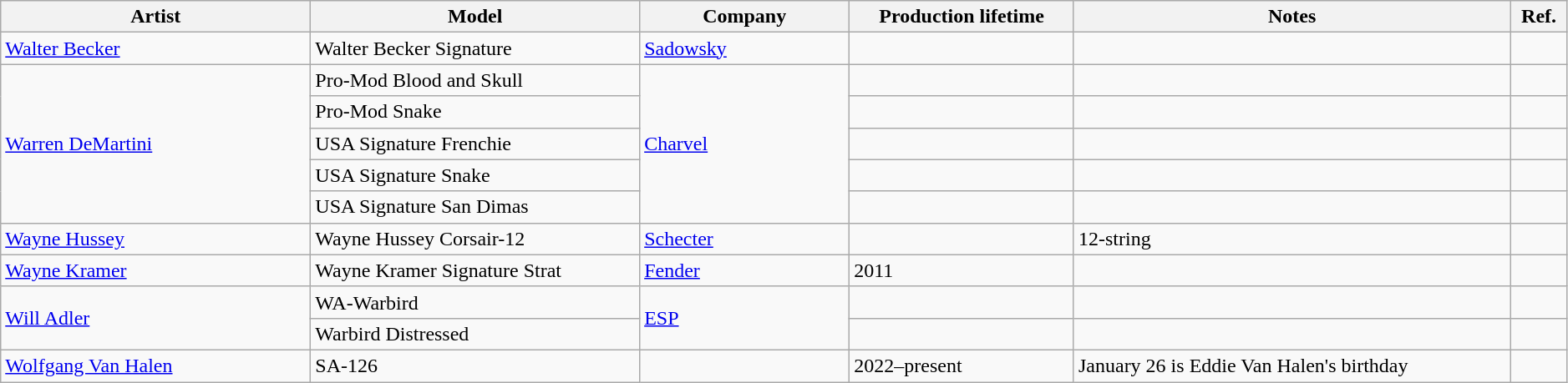<table class="wikitable sortable plainrowheaders" style="width:99%;">
<tr>
<th scope="col" style="width:15em;">Artist</th>
<th scope="col">Model</th>
<th scope="col" style="width:10em;">Company</th>
<th scope="col">Production lifetime</th>
<th scope="col" class="unsortable">Notes</th>
<th scope="col">Ref.</th>
</tr>
<tr>
<td><a href='#'>Walter Becker</a></td>
<td>Walter Becker Signature</td>
<td><a href='#'>Sadowsky</a></td>
<td></td>
<td></td>
<td></td>
</tr>
<tr>
<td rowspan=5><a href='#'>Warren DeMartini</a></td>
<td>Pro-Mod Blood and Skull</td>
<td rowspan=5><a href='#'>Charvel</a></td>
<td></td>
<td></td>
<td></td>
</tr>
<tr>
<td>Pro-Mod Snake</td>
<td></td>
<td></td>
<td></td>
</tr>
<tr>
<td>USA Signature Frenchie</td>
<td></td>
<td></td>
<td></td>
</tr>
<tr>
<td>USA Signature Snake</td>
<td></td>
<td></td>
<td></td>
</tr>
<tr>
<td>USA Signature San Dimas</td>
<td></td>
<td></td>
<td></td>
</tr>
<tr>
<td><a href='#'>Wayne Hussey</a></td>
<td>Wayne Hussey Corsair-12</td>
<td><a href='#'>Schecter</a></td>
<td></td>
<td>12-string</td>
<td></td>
</tr>
<tr>
<td><a href='#'>Wayne Kramer</a></td>
<td>Wayne Kramer Signature Strat</td>
<td><a href='#'>Fender</a></td>
<td>2011</td>
<td></td>
<td></td>
</tr>
<tr>
<td rowspan=2><a href='#'>Will Adler</a></td>
<td>WA-Warbird</td>
<td rowspan=2><a href='#'>ESP</a></td>
<td></td>
<td></td>
<td></td>
</tr>
<tr>
<td>Warbird Distressed</td>
<td></td>
<td></td>
<td></td>
</tr>
<tr>
<td><a href='#'>Wolfgang Van Halen</a></td>
<td>SA-126</td>
<td></td>
<td>2022–present</td>
<td>January 26 is Eddie Van Halen's birthday</td>
<td></td>
</tr>
</table>
